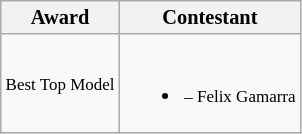<table class="wikitable sortable" style="font-size: 85%;">
<tr>
<th>Award</th>
<th>Contestant</th>
</tr>
<tr>
<td><small>Best Top Model</small></td>
<td><br><ul><li><small> – Felix Gamarra</small></li></ul></td>
</tr>
</table>
